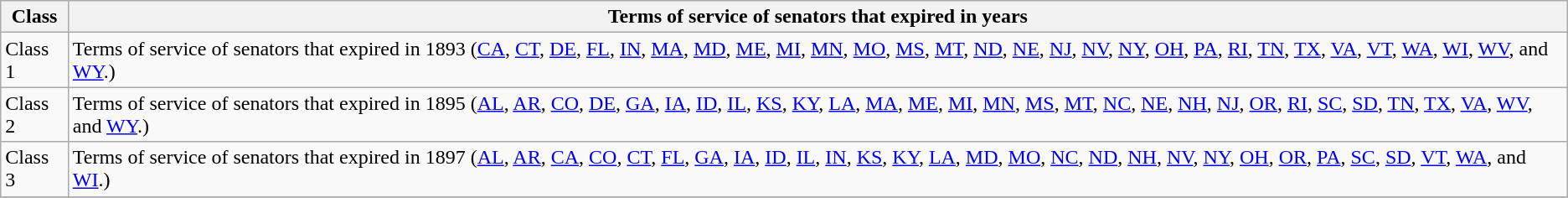<table class="wikitable sortable">
<tr valign=bottom>
<th>Class</th>
<th>Terms of service of senators that expired in years</th>
</tr>
<tr>
<td>Class 1</td>
<td>Terms of service of senators that expired in 1893 (<a href='#'>CA</a>, <a href='#'>CT</a>, <a href='#'>DE</a>, <a href='#'>FL</a>, <a href='#'>IN</a>, <a href='#'>MA</a>, <a href='#'>MD</a>, <a href='#'>ME</a>, <a href='#'>MI</a>, <a href='#'>MN</a>, <a href='#'>MO</a>, <a href='#'>MS</a>, <a href='#'>MT</a>, <a href='#'>ND</a>, <a href='#'>NE</a>, <a href='#'>NJ</a>, <a href='#'>NV</a>, <a href='#'>NY</a>, <a href='#'>OH</a>, <a href='#'>PA</a>, <a href='#'>RI</a>, <a href='#'>TN</a>, <a href='#'>TX</a>, <a href='#'>VA</a>, <a href='#'>VT</a>, <a href='#'>WA</a>, <a href='#'>WI</a>, <a href='#'>WV</a>, and <a href='#'>WY</a>.)</td>
</tr>
<tr>
<td>Class 2</td>
<td>Terms of service of senators that expired in 1895 (<a href='#'>AL</a>, <a href='#'>AR</a>, <a href='#'>CO</a>, <a href='#'>DE</a>, <a href='#'>GA</a>, <a href='#'>IA</a>, <a href='#'>ID</a>, <a href='#'>IL</a>, <a href='#'>KS</a>, <a href='#'>KY</a>, <a href='#'>LA</a>, <a href='#'>MA</a>, <a href='#'>ME</a>, <a href='#'>MI</a>, <a href='#'>MN</a>, <a href='#'>MS</a>, <a href='#'>MT</a>, <a href='#'>NC</a>, <a href='#'>NE</a>, <a href='#'>NH</a>, <a href='#'>NJ</a>, <a href='#'>OR</a>, <a href='#'>RI</a>, <a href='#'>SC</a>, <a href='#'>SD</a>, <a href='#'>TN</a>, <a href='#'>TX</a>, <a href='#'>VA</a>, <a href='#'>WV</a>, and <a href='#'>WY</a>.)</td>
</tr>
<tr>
<td>Class 3</td>
<td>Terms of service of senators that expired in 1897 (<a href='#'>AL</a>, <a href='#'>AR</a>, <a href='#'>CA</a>, <a href='#'>CO</a>, <a href='#'>CT</a>, <a href='#'>FL</a>, <a href='#'>GA</a>, <a href='#'>IA</a>, <a href='#'>ID</a>, <a href='#'>IL</a>, <a href='#'>IN</a>, <a href='#'>KS</a>, <a href='#'>KY</a>, <a href='#'>LA</a>, <a href='#'>MD</a>, <a href='#'>MO</a>, <a href='#'>NC</a>, <a href='#'>ND</a>, <a href='#'>NH</a>, <a href='#'>NV</a>, <a href='#'>NY</a>, <a href='#'>OH</a>, <a href='#'>OR</a>, <a href='#'>PA</a>, <a href='#'>SC</a>, <a href='#'>SD</a>, <a href='#'>VT</a>, <a href='#'>WA</a>, and <a href='#'>WI</a>.)</td>
</tr>
<tr>
</tr>
</table>
